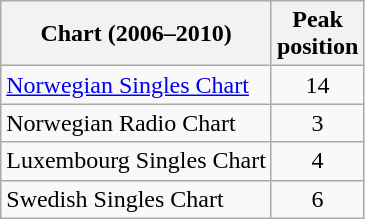<table class="wikitable">
<tr>
<th>Chart (2006–2010)</th>
<th>Peak<br>position</th>
</tr>
<tr>
<td><a href='#'>Norwegian Singles Chart</a></td>
<td align="center">14</td>
</tr>
<tr>
<td>Norwegian Radio Chart</td>
<td align="center">3</td>
</tr>
<tr>
<td>Luxembourg Singles Chart</td>
<td align="center">4</td>
</tr>
<tr>
<td>Swedish Singles Chart</td>
<td align="center">6</td>
</tr>
</table>
